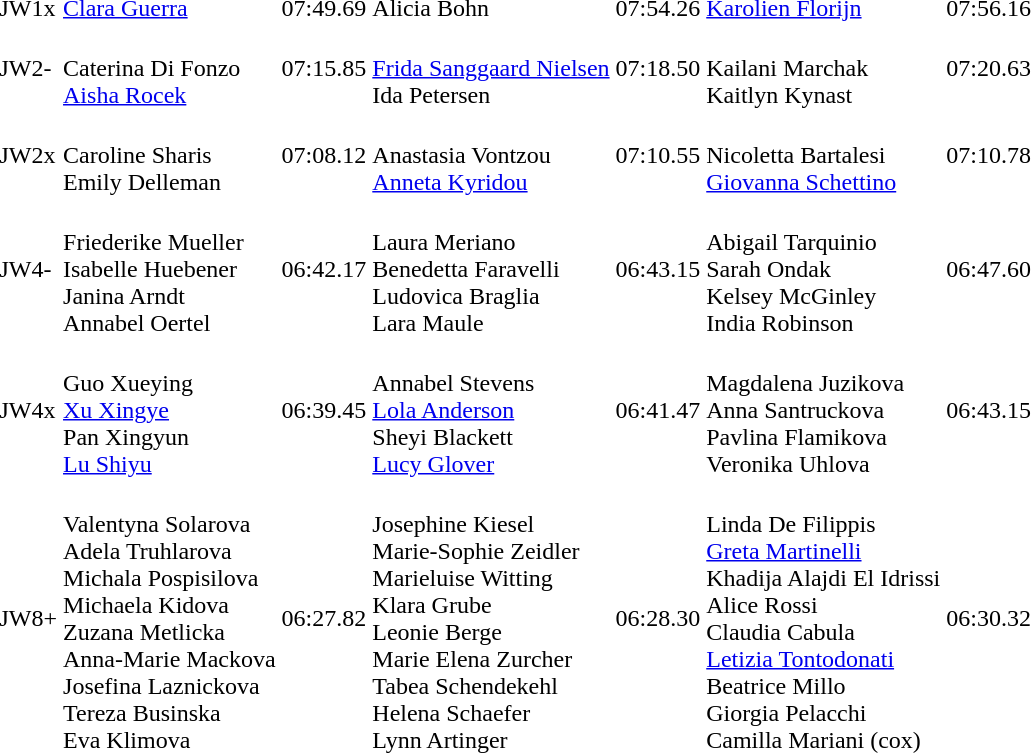<table>
<tr>
<td>JW1x</td>
<td><a href='#'>Clara Guerra</a><br></td>
<td>07:49.69</td>
<td>Alicia Bohn<br></td>
<td>07:54.26</td>
<td><a href='#'>Karolien Florijn</a><br></td>
<td>07:56.16</td>
</tr>
<tr>
<td>JW2-</td>
<td><br>Caterina Di Fonzo<br><a href='#'>Aisha Rocek</a></td>
<td>07:15.85</td>
<td><br><a href='#'>Frida Sanggaard Nielsen</a><br>Ida Petersen</td>
<td>07:18.50</td>
<td><br>Kailani Marchak<br>Kaitlyn Kynast</td>
<td>07:20.63</td>
</tr>
<tr>
<td>JW2x</td>
<td><br>Caroline Sharis<br>Emily Delleman</td>
<td>07:08.12</td>
<td><br>Anastasia Vontzou<br><a href='#'>Anneta Kyridou</a></td>
<td>07:10.55</td>
<td><br>Nicoletta Bartalesi<br><a href='#'>Giovanna Schettino</a></td>
<td>07:10.78</td>
</tr>
<tr>
<td>JW4-</td>
<td><br>Friederike Mueller<br>Isabelle Huebener<br>Janina Arndt<br>Annabel Oertel</td>
<td>06:42.17</td>
<td><br>Laura Meriano<br>Benedetta Faravelli<br>Ludovica Braglia<br>Lara Maule</td>
<td>06:43.15</td>
<td><br>Abigail Tarquinio<br>Sarah Ondak<br>Kelsey McGinley<br>India Robinson</td>
<td>06:47.60</td>
</tr>
<tr>
<td>JW4x</td>
<td><br>Guo Xueying<br><a href='#'>Xu Xingye</a><br>Pan Xingyun<br><a href='#'>Lu Shiyu</a></td>
<td>06:39.45</td>
<td><br>Annabel Stevens<br><a href='#'>Lola Anderson</a><br>Sheyi Blackett<br><a href='#'>Lucy Glover</a></td>
<td>06:41.47</td>
<td><br>Magdalena Juzikova<br>Anna Santruckova<br>Pavlina Flamikova<br>Veronika Uhlova</td>
<td>06:43.15</td>
</tr>
<tr>
<td>JW8+</td>
<td><br>Valentyna Solarova<br>Adela Truhlarova<br>Michala Pospisilova<br>Michaela Kidova<br>Zuzana Metlicka<br>Anna-Marie Mackova<br>Josefina Laznickova<br>Tereza Businska<br>Eva Klimova</td>
<td>06:27.82</td>
<td><br>Josephine Kiesel<br>Marie-Sophie Zeidler<br>Marieluise Witting<br>Klara Grube<br>Leonie Berge<br>Marie Elena Zurcher<br>Tabea Schendekehl<br>Helena Schaefer<br>Lynn Artinger</td>
<td>06:28.30</td>
<td><br>Linda De Filippis<br><a href='#'>Greta Martinelli</a><br>Khadija Alajdi El Idrissi<br>Alice Rossi<br>Claudia Cabula<br><a href='#'>Letizia Tontodonati</a><br>Beatrice Millo<br>Giorgia Pelacchi<br>Camilla Mariani (cox)</td>
<td>06:30.32</td>
</tr>
</table>
